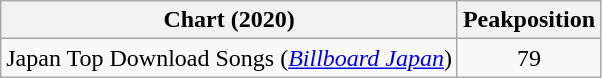<table class="wikitable">
<tr>
<th>Chart (2020)</th>
<th>Peakposition</th>
</tr>
<tr>
<td>Japan Top Download Songs (<em><a href='#'>Billboard Japan</a></em>)</td>
<td align="center">79</td>
</tr>
</table>
